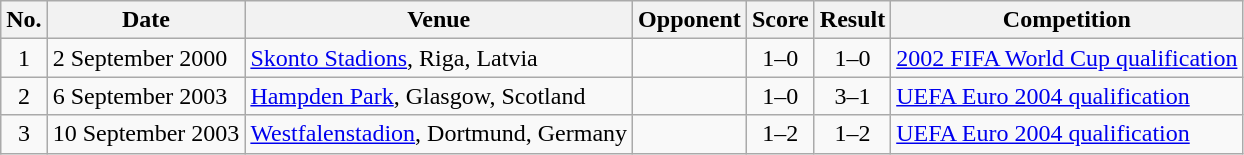<table class="wikitable sortable">
<tr>
<th scope="col">No.</th>
<th scope="col">Date</th>
<th scope="col">Venue</th>
<th scope="col">Opponent</th>
<th scope="col">Score</th>
<th scope="col">Result</th>
<th scope="col">Competition</th>
</tr>
<tr>
<td align="center">1</td>
<td>2 September 2000</td>
<td><a href='#'>Skonto Stadions</a>, Riga, Latvia</td>
<td></td>
<td align="center">1–0</td>
<td align="center">1–0</td>
<td><a href='#'>2002 FIFA World Cup qualification</a></td>
</tr>
<tr>
<td align="center">2</td>
<td>6 September 2003</td>
<td><a href='#'>Hampden Park</a>, Glasgow, Scotland</td>
<td></td>
<td align="center">1–0</td>
<td align="center">3–1</td>
<td><a href='#'>UEFA Euro 2004 qualification</a></td>
</tr>
<tr>
<td align="center">3</td>
<td>10 September 2003</td>
<td><a href='#'>Westfalenstadion</a>, Dortmund, Germany</td>
<td></td>
<td align="center">1–2</td>
<td align="center">1–2</td>
<td><a href='#'>UEFA Euro 2004 qualification</a></td>
</tr>
</table>
